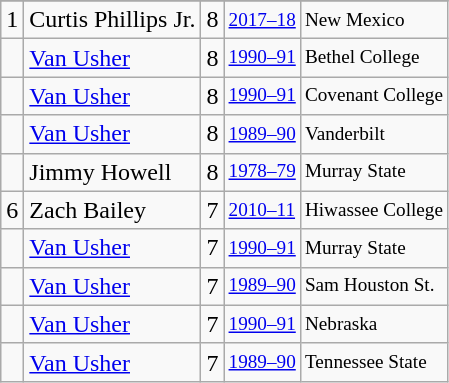<table class="wikitable">
<tr>
</tr>
<tr>
<td>1</td>
<td>Curtis Phillips Jr.</td>
<td>8</td>
<td style="font-size:80%;"><a href='#'>2017–18</a></td>
<td style="font-size:80%;">New Mexico</td>
</tr>
<tr>
<td></td>
<td><a href='#'>Van Usher</a></td>
<td>8</td>
<td style="font-size:80%;"><a href='#'>1990–91</a></td>
<td style="font-size:80%;">Bethel College</td>
</tr>
<tr>
<td></td>
<td><a href='#'>Van Usher</a></td>
<td>8</td>
<td style="font-size:80%;"><a href='#'>1990–91</a></td>
<td style="font-size:80%;">Covenant College</td>
</tr>
<tr>
<td></td>
<td><a href='#'>Van Usher</a></td>
<td>8</td>
<td style="font-size:80%;"><a href='#'>1989–90</a></td>
<td style="font-size:80%;">Vanderbilt</td>
</tr>
<tr>
<td></td>
<td>Jimmy Howell</td>
<td>8</td>
<td style="font-size:80%;"><a href='#'>1978–79</a></td>
<td style="font-size:80%;">Murray State</td>
</tr>
<tr>
<td>6</td>
<td>Zach Bailey</td>
<td>7</td>
<td style="font-size:80%;"><a href='#'>2010–11</a></td>
<td style="font-size:80%;">Hiwassee College</td>
</tr>
<tr>
<td></td>
<td><a href='#'>Van Usher</a></td>
<td>7</td>
<td style="font-size:80%;"><a href='#'>1990–91</a></td>
<td style="font-size:80%;">Murray State</td>
</tr>
<tr>
<td></td>
<td><a href='#'>Van Usher</a></td>
<td>7</td>
<td style="font-size:80%;"><a href='#'>1989–90</a></td>
<td style="font-size:80%;">Sam Houston St.</td>
</tr>
<tr>
<td></td>
<td><a href='#'>Van Usher</a></td>
<td>7</td>
<td style="font-size:80%;"><a href='#'>1990–91</a></td>
<td style="font-size:80%;">Nebraska</td>
</tr>
<tr>
<td></td>
<td><a href='#'>Van Usher</a></td>
<td>7</td>
<td style="font-size:80%;"><a href='#'>1989–90</a></td>
<td style="font-size:80%;">Tennessee State</td>
</tr>
</table>
